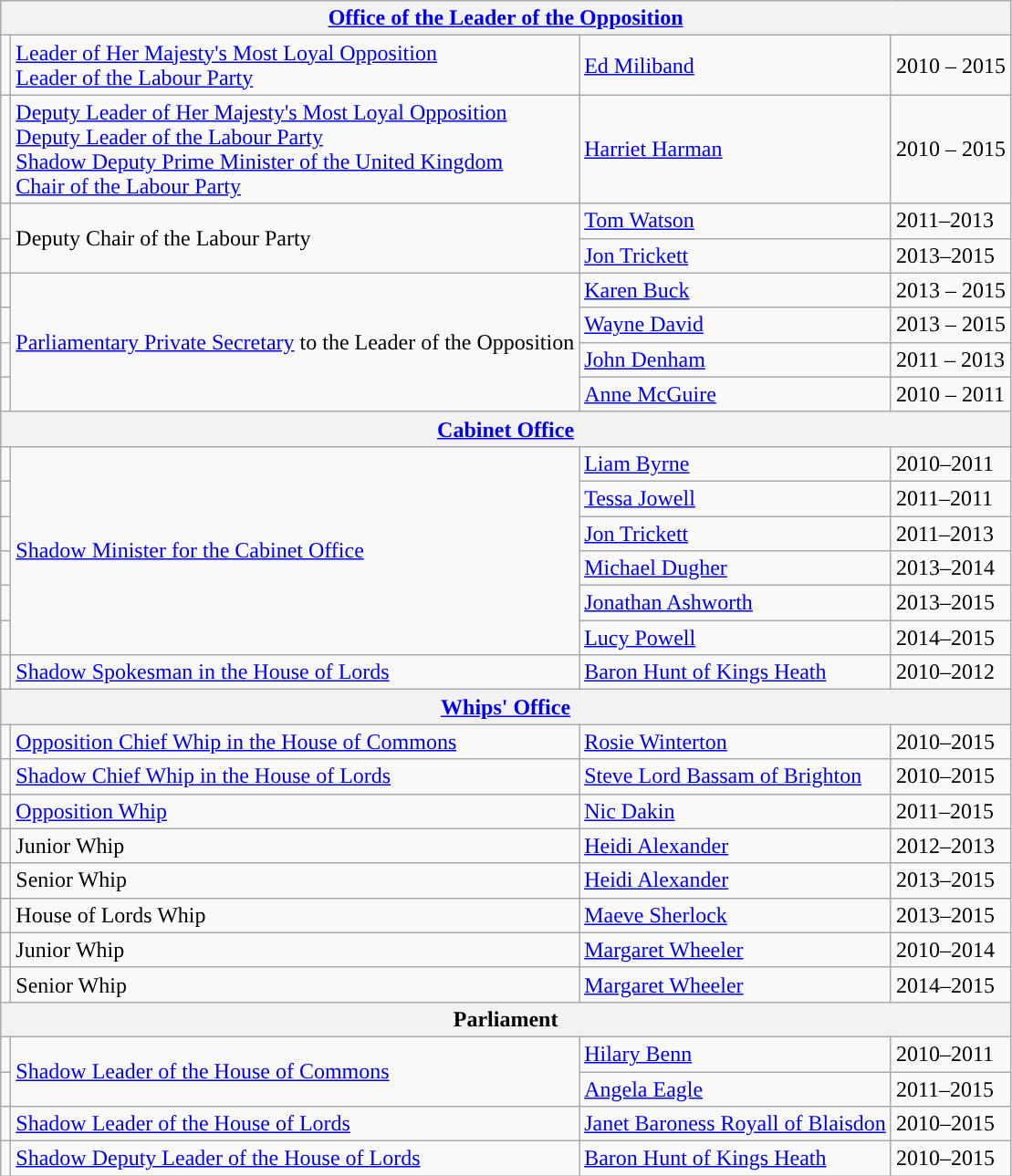<table class="wikitable">
<tr>
<th colspan="4"><a href='#'>Office of the Leader of the Opposition</a></th>
</tr>
<tr>
<td style="background: "></td>
<td><a href='#'>Leader of Her Majesty's Most Loyal Opposition</a><br><a href='#'>Leader of the Labour Party</a></td>
<td><a href='#'>Ed Miliband</a></td>
<td>2010 – 2015</td>
</tr>
<tr>
<td style="background: "></td>
<td rowspan="1"><a href='#'>Deputy Leader of Her Majesty's Most Loyal Opposition</a><br><a href='#'>Deputy Leader of the Labour Party</a><br><a href='#'>Shadow Deputy Prime Minister of the United Kingdom</a><br><a href='#'>Chair of the Labour Party</a></td>
<td><a href='#'>Harriet Harman</a></td>
<td>2010 – 2015</td>
</tr>
<tr>
<td style="background: "></td>
<td rowspan="2">Deputy Chair of the Labour Party</td>
<td><a href='#'>Tom Watson</a></td>
<td>2011–2013</td>
</tr>
<tr>
<td style="background: "></td>
<td><a href='#'>Jon Trickett</a></td>
<td>2013–2015</td>
</tr>
<tr>
<td style="background: "></td>
<td rowspan="4"><a href='#'>Parliamentary Private Secretary</a> to the Leader of the Opposition</td>
<td><a href='#'>Karen Buck</a></td>
<td>2013 – 2015</td>
</tr>
<tr>
<td style="background: "></td>
<td><a href='#'>Wayne David</a></td>
<td>2013 – 2015</td>
</tr>
<tr>
<td style="background: "></td>
<td><a href='#'>John Denham</a></td>
<td>2011 – 2013</td>
</tr>
<tr>
<td style="background: "></td>
<td><a href='#'>Anne McGuire</a></td>
<td>2010 – 2011</td>
</tr>
<tr>
<th colspan="4"><a href='#'>Cabinet Office</a></th>
</tr>
<tr>
<td style="background: "></td>
<td rowspan="6"><a href='#'>Shadow Minister for the Cabinet Office</a></td>
<td><a href='#'>Liam Byrne</a></td>
<td>2010–2011</td>
</tr>
<tr>
<td style="background: "></td>
<td><a href='#'>Tessa Jowell</a></td>
<td>2011–2011</td>
</tr>
<tr>
<td style="background: "></td>
<td><a href='#'>Jon Trickett</a></td>
<td>2011–2013</td>
</tr>
<tr>
<td style="background: "></td>
<td><a href='#'>Michael Dugher</a></td>
<td>2013–2014</td>
</tr>
<tr>
<td style="background: "></td>
<td><a href='#'>Jonathan Ashworth</a></td>
<td>2013–2015</td>
</tr>
<tr>
<td style="background: "></td>
<td><a href='#'>Lucy Powell</a></td>
<td>2014–2015</td>
</tr>
<tr>
<td style="background: "></td>
<td><a href='#'>Shadow Spokesman in the House of Lords</a></td>
<td><a href='#'>Baron Hunt of Kings Heath</a></td>
<td>2010–2012</td>
</tr>
<tr>
<th colspan="4"><a href='#'>Whips' Office</a></th>
</tr>
<tr>
<td style="background: "></td>
<td><a href='#'>Opposition Chief Whip in the House of Commons</a></td>
<td><a href='#'>Rosie Winterton</a></td>
<td>2010–2015</td>
</tr>
<tr>
<td style="background: "></td>
<td><a href='#'>Shadow Chief Whip in the House of Lords</a></td>
<td><a href='#'>Steve Lord Bassam of Brighton</a></td>
<td>2010–2015</td>
</tr>
<tr>
<td style="background: "></td>
<td><a href='#'>Opposition Whip</a></td>
<td><a href='#'>Nic Dakin</a></td>
<td>2011–2015</td>
</tr>
<tr>
<td style="background: "></td>
<td>Junior Whip</td>
<td><a href='#'>Heidi Alexander</a></td>
<td>2012–2013</td>
</tr>
<tr>
<td style="background: "></td>
<td>Senior Whip</td>
<td><a href='#'>Heidi Alexander</a></td>
<td>2013–2015</td>
</tr>
<tr>
<td style="background: "></td>
<td>House of Lords Whip</td>
<td><a href='#'>Maeve Sherlock</a></td>
<td>2013–2015</td>
</tr>
<tr>
<td style="background: "></td>
<td>Junior Whip</td>
<td><a href='#'>Margaret Wheeler</a></td>
<td>2010–2014</td>
</tr>
<tr>
<td style="background: "></td>
<td>Senior Whip</td>
<td><a href='#'>Margaret Wheeler</a></td>
<td>2014–2015</td>
</tr>
<tr>
<th colspan="4">Parliament</th>
</tr>
<tr>
<td style="background: "></td>
<td rowspan="2"><a href='#'>Shadow Leader of the House of Commons</a></td>
<td><a href='#'>Hilary Benn</a></td>
<td>2010–2011</td>
</tr>
<tr>
<td style="background: "></td>
<td><a href='#'>Angela Eagle</a></td>
<td>2011–2015</td>
</tr>
<tr>
<td style="background: "></td>
<td><a href='#'>Shadow Leader of the House of Lords</a></td>
<td><a href='#'>Janet Baroness Royall of Blaisdon</a></td>
<td>2010–2015</td>
</tr>
<tr>
<td style="background: "></td>
<td><a href='#'>Shadow Deputy Leader of the House of Lords</a></td>
<td><a href='#'>Baron Hunt of Kings Heath</a></td>
<td>2010–2015</td>
</tr>
</table>
